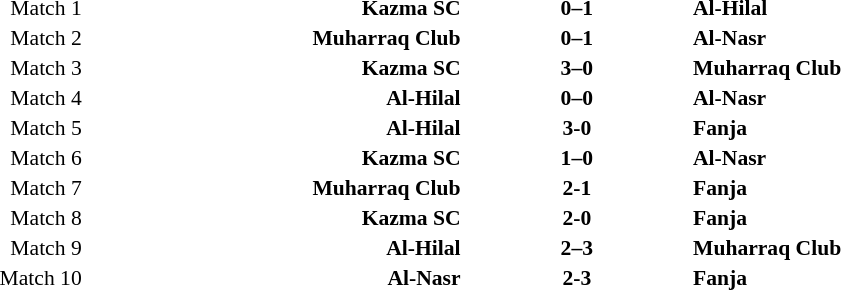<table width=100% cellspacing=1>
<tr>
<th width=10%></th>
<th width=20%></th>
<th width=12%></th>
<th width=20%></th>
<th></th>
</tr>
<tr>
</tr>
<tr style=font-size:90%>
<td align=right>Match 1</td>
<td align=right><strong>Kazma SC</strong></td>
<td align=center><strong>0–1</strong></td>
<td><strong>Al-Hilal</strong></td>
</tr>
<tr style=font-size:90%>
<td align=right>Match 2</td>
<td align=right><strong>Muharraq Club</strong></td>
<td align=center><strong>0–1</strong></td>
<td><strong>Al-Nasr</strong></td>
</tr>
<tr style=font-size:90%>
<td align=right>Match 3</td>
<td align=right><strong>Kazma SC</strong></td>
<td align=center><strong>3–0</strong></td>
<td><strong>Muharraq Club</strong></td>
</tr>
<tr style=font-size:90%>
<td align=right>Match 4</td>
<td align=right><strong>Al-Hilal</strong></td>
<td align=center><strong>0–0</strong></td>
<td><strong>Al-Nasr</strong></td>
</tr>
<tr style=font-size:90%>
<td align=right>Match 5</td>
<td align=right><strong>Al-Hilal</strong></td>
<td align=center><strong>3-0</strong></td>
<td><strong>Fanja</strong></td>
</tr>
<tr style=font-size:90%>
<td align=right>Match 6</td>
<td align=right><strong>Kazma SC</strong></td>
<td align=center><strong>1–0</strong></td>
<td><strong>Al-Nasr</strong></td>
</tr>
<tr style=font-size:90%>
<td align=right>Match 7</td>
<td align=right><strong>Muharraq Club</strong></td>
<td align=center><strong>2-1</strong></td>
<td><strong>Fanja</strong></td>
</tr>
<tr style=font-size:90%>
<td align=right>Match 8</td>
<td align=right><strong>Kazma SC</strong></td>
<td align=center><strong>2-0</strong></td>
<td><strong>Fanja</strong></td>
</tr>
<tr style=font-size:90%>
<td align=right>Match 9</td>
<td align=right><strong>Al-Hilal</strong></td>
<td align=center><strong>2–3</strong></td>
<td><strong>Muharraq Club</strong></td>
</tr>
<tr style=font-size:90%>
<td align=right>Match 10</td>
<td align=right><strong>Al-Nasr</strong></td>
<td align=center><strong>2-3</strong></td>
<td><strong>Fanja</strong></td>
</tr>
</table>
